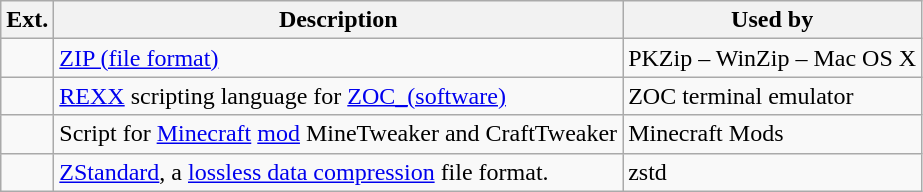<table class="wikitable">
<tr>
<th>Ext.</th>
<th>Description</th>
<th>Used by</th>
</tr>
<tr>
<td></td>
<td><a href='#'>ZIP (file format)</a></td>
<td>PKZip – WinZip – Mac OS X</td>
</tr>
<tr>
<td></td>
<td><a href='#'>REXX</a> scripting language for <a href='#'>ZOC_(software)</a></td>
<td>ZOC terminal emulator</td>
</tr>
<tr>
<td></td>
<td>Script for <a href='#'>Minecraft</a> <a href='#'>mod</a> MineTweaker and CraftTweaker</td>
<td>Minecraft Mods</td>
</tr>
<tr>
<td></td>
<td><a href='#'>ZStandard</a>, a <a href='#'>lossless data compression</a> file format.</td>
<td>zstd</td>
</tr>
</table>
